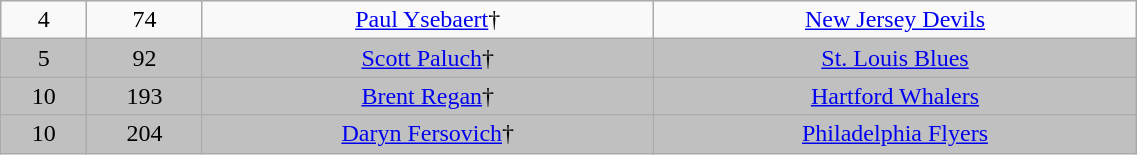<table class="wikitable" width="60%">
<tr align="center" bgcolor="">
<td>4</td>
<td>74</td>
<td><a href='#'>Paul Ysebaert</a>†</td>
<td><a href='#'>New Jersey Devils</a></td>
</tr>
<tr align="center" bgcolor="C0C0C0">
<td>5</td>
<td>92</td>
<td><a href='#'>Scott Paluch</a>†</td>
<td><a href='#'>St. Louis Blues</a></td>
</tr>
<tr align="center" bgcolor="C0C0C0">
<td>10</td>
<td>193</td>
<td><a href='#'>Brent Regan</a>†</td>
<td><a href='#'>Hartford Whalers</a></td>
</tr>
<tr align="center" bgcolor="C0C0C0">
<td>10</td>
<td>204</td>
<td><a href='#'>Daryn Fersovich</a>†</td>
<td><a href='#'>Philadelphia Flyers</a></td>
</tr>
</table>
